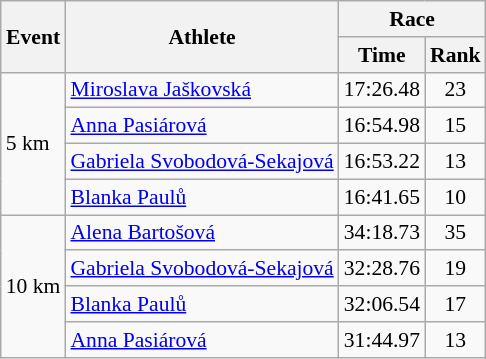<table class="wikitable" border="1" style="font-size:90%">
<tr>
<th rowspan=2>Event</th>
<th rowspan=2>Athlete</th>
<th colspan=2>Race</th>
</tr>
<tr>
<th>Time</th>
<th>Rank</th>
</tr>
<tr>
<td rowspan=4>5 km</td>
<td><a href='#'>Miroslava Jaškovská</a></td>
<td align=center>17:26.48</td>
<td align=center>23</td>
</tr>
<tr>
<td><a href='#'>Anna Pasiárová</a></td>
<td align=center>16:54.98</td>
<td align=center>15</td>
</tr>
<tr>
<td><a href='#'>Gabriela Svobodová-Sekajová</a></td>
<td align=center>16:53.22</td>
<td align=center>13</td>
</tr>
<tr>
<td><a href='#'>Blanka Paulů</a></td>
<td align=center>16:41.65</td>
<td align=center>10</td>
</tr>
<tr>
<td rowspan=4>10 km</td>
<td><a href='#'>Alena Bartošová</a></td>
<td align=center>34:18.73</td>
<td align=center>35</td>
</tr>
<tr>
<td><a href='#'>Gabriela Svobodová-Sekajová</a></td>
<td align=center>32:28.76</td>
<td align=center>19</td>
</tr>
<tr>
<td><a href='#'>Blanka Paulů</a></td>
<td align=center>32:06.54</td>
<td align=center>17</td>
</tr>
<tr>
<td><a href='#'>Anna Pasiárová</a></td>
<td align=center>31:44.97</td>
<td align=center>13</td>
</tr>
</table>
